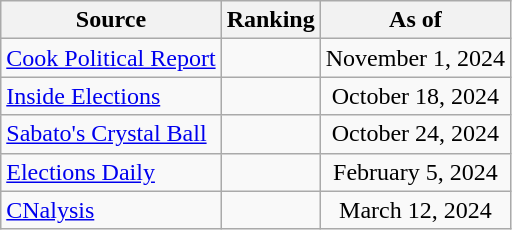<table class="wikitable" style="text-align:center">
<tr>
<th>Source</th>
<th>Ranking</th>
<th>As of</th>
</tr>
<tr>
<td align=left><a href='#'>Cook Political Report</a></td>
<td></td>
<td>November 1, 2024</td>
</tr>
<tr>
<td align=left><a href='#'>Inside Elections</a></td>
<td></td>
<td>October 18, 2024</td>
</tr>
<tr>
<td align=left><a href='#'>Sabato's Crystal Ball</a></td>
<td></td>
<td>October 24, 2024</td>
</tr>
<tr>
<td align=left><a href='#'>Elections Daily</a></td>
<td></td>
<td>February 5, 2024</td>
</tr>
<tr>
<td align=left><a href='#'>CNalysis</a></td>
<td></td>
<td>March 12, 2024</td>
</tr>
</table>
